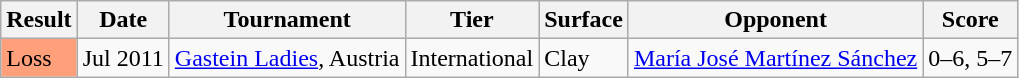<table class="sortable wikitable">
<tr>
<th>Result</th>
<th>Date</th>
<th>Tournament</th>
<th>Tier</th>
<th>Surface</th>
<th>Opponent</th>
<th>Score</th>
</tr>
<tr>
<td style="background:#ffa07a;">Loss</td>
<td>Jul 2011</td>
<td><a href='#'>Gastein Ladies</a>, Austria</td>
<td>International</td>
<td>Clay</td>
<td> <a href='#'>María José Martínez Sánchez</a></td>
<td>0–6, 5–7</td>
</tr>
</table>
